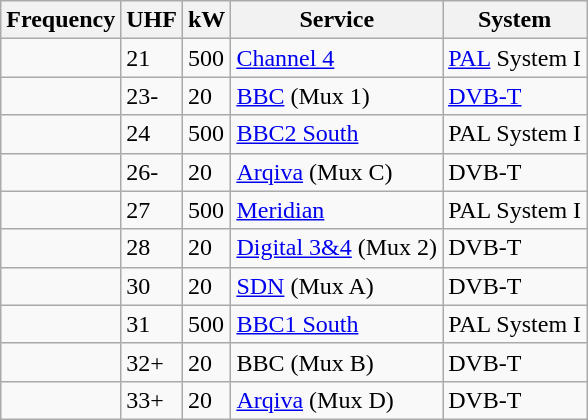<table class="wikitable sortable">
<tr>
<th>Frequency</th>
<th>UHF</th>
<th>kW</th>
<th>Service</th>
<th>System</th>
</tr>
<tr>
<td></td>
<td>21</td>
<td>500</td>
<td><a href='#'>Channel 4</a></td>
<td><a href='#'>PAL</a> System I</td>
</tr>
<tr>
<td></td>
<td>23-</td>
<td>20</td>
<td><a href='#'>BBC</a> (Mux 1)</td>
<td><a href='#'>DVB-T</a></td>
</tr>
<tr>
<td></td>
<td>24</td>
<td>500</td>
<td><a href='#'>BBC2 South</a></td>
<td>PAL System I</td>
</tr>
<tr>
<td></td>
<td>26-</td>
<td>20</td>
<td><a href='#'>Arqiva</a> (Mux C)</td>
<td>DVB-T</td>
</tr>
<tr>
<td></td>
<td>27</td>
<td>500</td>
<td><a href='#'>Meridian</a></td>
<td>PAL System I</td>
</tr>
<tr>
<td></td>
<td>28</td>
<td>20</td>
<td><a href='#'>Digital 3&4</a> (Mux 2)</td>
<td>DVB-T</td>
</tr>
<tr>
<td></td>
<td>30</td>
<td>20</td>
<td><a href='#'>SDN</a> (Mux A)</td>
<td>DVB-T</td>
</tr>
<tr>
<td></td>
<td>31</td>
<td>500</td>
<td><a href='#'>BBC1 South</a></td>
<td>PAL System I</td>
</tr>
<tr>
<td></td>
<td>32+</td>
<td>20</td>
<td>BBC (Mux B)</td>
<td>DVB-T</td>
</tr>
<tr>
<td></td>
<td>33+</td>
<td>20</td>
<td><a href='#'>Arqiva</a> (Mux D)</td>
<td>DVB-T</td>
</tr>
</table>
